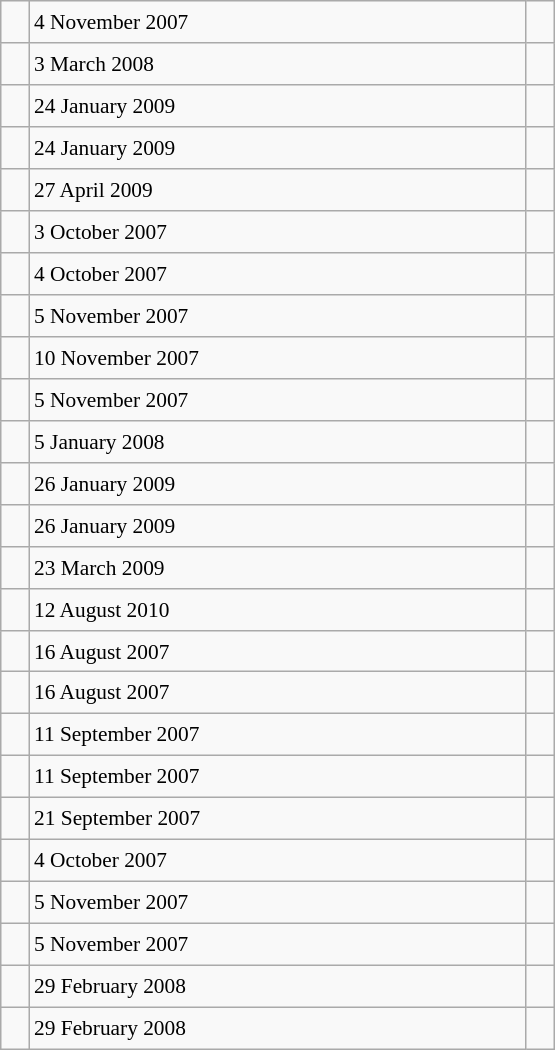<table class="wikitable" style="font-size: 89%; float: left; width: 26em; margin-right: 1em; height: 700px">
<tr>
<td></td>
<td>4 November 2007</td>
<td></td>
</tr>
<tr>
<td></td>
<td>3 March 2008</td>
<td></td>
</tr>
<tr>
<td></td>
<td>24 January 2009</td>
<td></td>
</tr>
<tr>
<td></td>
<td>24 January 2009</td>
<td></td>
</tr>
<tr>
<td></td>
<td>27 April 2009</td>
<td></td>
</tr>
<tr>
<td></td>
<td>3 October 2007</td>
<td></td>
</tr>
<tr>
<td></td>
<td>4 October 2007</td>
<td></td>
</tr>
<tr>
<td></td>
<td>5 November 2007</td>
<td></td>
</tr>
<tr>
<td></td>
<td>10 November 2007</td>
<td></td>
</tr>
<tr>
<td></td>
<td>5 November 2007</td>
<td></td>
</tr>
<tr>
<td></td>
<td>5 January 2008</td>
<td></td>
</tr>
<tr>
<td></td>
<td>26 January 2009</td>
<td></td>
</tr>
<tr>
<td></td>
<td>26 January 2009</td>
<td></td>
</tr>
<tr>
<td></td>
<td>23 March 2009</td>
<td></td>
</tr>
<tr>
<td></td>
<td>12 August 2010</td>
<td></td>
</tr>
<tr>
<td></td>
<td>16 August 2007</td>
<td></td>
</tr>
<tr>
<td></td>
<td>16 August 2007</td>
<td></td>
</tr>
<tr>
<td></td>
<td>11 September 2007</td>
<td></td>
</tr>
<tr>
<td></td>
<td>11 September 2007</td>
<td></td>
</tr>
<tr>
<td></td>
<td>21 September 2007</td>
<td></td>
</tr>
<tr>
<td></td>
<td>4 October 2007</td>
<td></td>
</tr>
<tr>
<td></td>
<td>5 November 2007</td>
<td></td>
</tr>
<tr>
<td></td>
<td>5 November 2007</td>
<td></td>
</tr>
<tr>
<td></td>
<td>29 February 2008</td>
<td></td>
</tr>
<tr>
<td></td>
<td>29 February 2008</td>
<td></td>
</tr>
</table>
